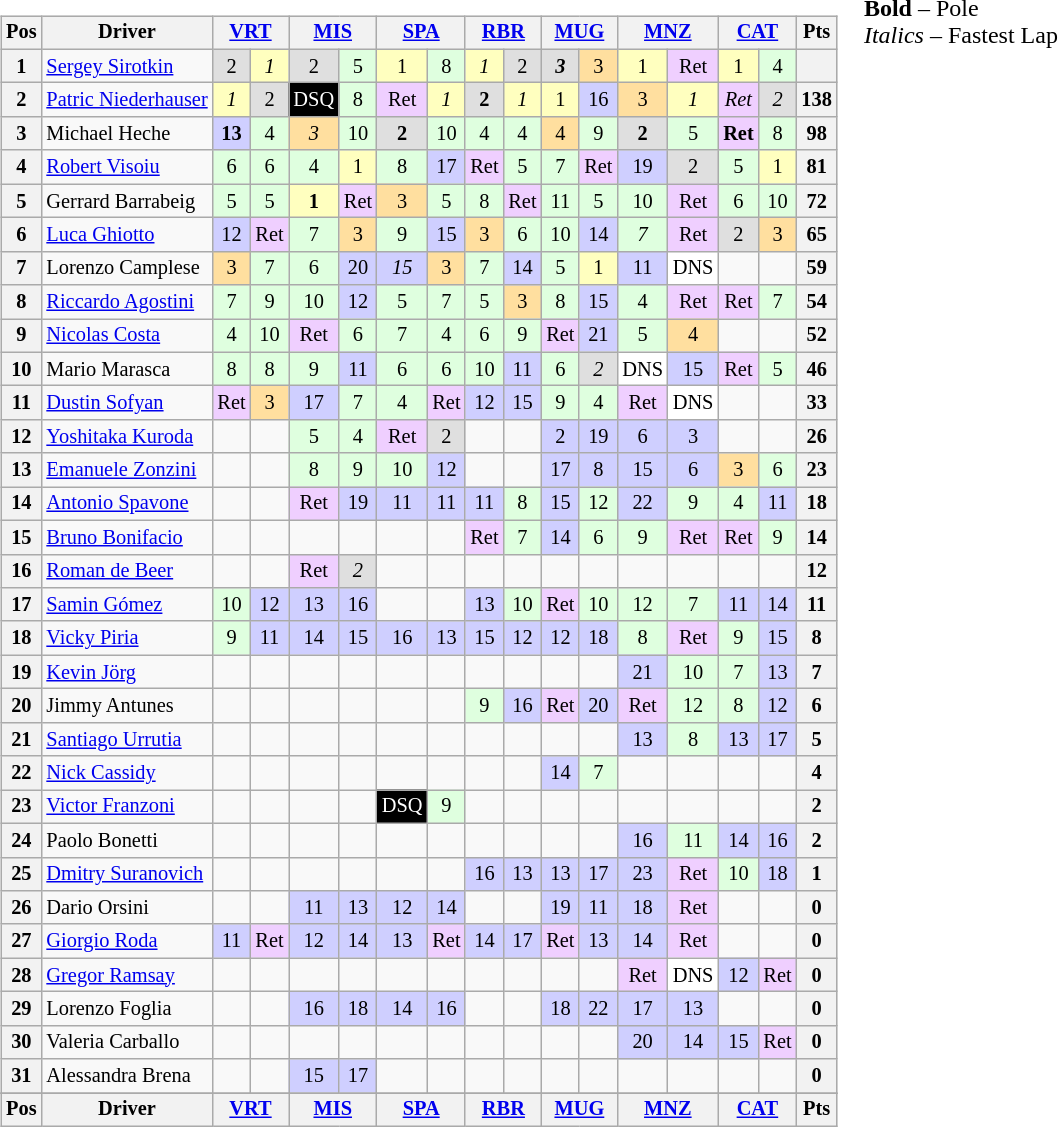<table>
<tr>
<td><br><table class="wikitable" style="font-size: 85%; text-align:center">
<tr valign="top">
<th valign="middle">Pos</th>
<th valign="middle">Driver</th>
<th colspan=2><a href='#'>VRT</a><br></th>
<th colspan=2><a href='#'>MIS</a><br></th>
<th colspan=2><a href='#'>SPA</a><br></th>
<th colspan=2><a href='#'>RBR</a><br></th>
<th colspan=2><a href='#'>MUG</a><br></th>
<th colspan=2><a href='#'>MNZ</a><br></th>
<th colspan=2><a href='#'>CAT</a><br></th>
<th valign="middle">Pts</th>
</tr>
<tr>
<th>1</th>
<td align=left> <a href='#'>Sergey Sirotkin</a></td>
<td style="background:#dfdfdf;">2</td>
<td style="background:#ffffbf;"><em>1</em></td>
<td style="background:#dfdfdf;">2</td>
<td style="background:#dfffdf;">5</td>
<td style="background:#ffffbf;">1</td>
<td style="background:#dfffdf;">8</td>
<td style="background:#ffffbf;"><em>1</em></td>
<td style="background:#dfdfdf;">2</td>
<td style="background:#dfdfdf;"><strong><em>3</em></strong></td>
<td style="background:#ffdf9f;">3</td>
<td style="background:#ffffbf;">1</td>
<td style="background:#efcfff;">Ret</td>
<td style="background:#ffffbf;">1</td>
<td style="background:#dfffdf;">4</td>
<th></th>
</tr>
<tr>
<th>2</th>
<td align=left> <a href='#'>Patric Niederhauser</a></td>
<td style="background:#ffffbf;"><em>1</em></td>
<td style="background:#dfdfdf;">2</td>
<td style="background:black; color:white;">DSQ</td>
<td style="background:#dfffdf;">8</td>
<td style="background:#efcfff;">Ret</td>
<td style="background:#ffffbf;"><em>1</em></td>
<td style="background:#dfdfdf;"><strong>2</strong></td>
<td style="background:#ffffbf;"><em>1</em></td>
<td style="background:#ffffbf;">1</td>
<td style="background:#cfcfff;">16</td>
<td style="background:#ffdf9f;">3</td>
<td style="background:#ffffbf;"><em>1</em></td>
<td style="background:#efcfff;"><em>Ret</em></td>
<td style="background:#dfdfdf;"><em>2</em></td>
<th>138</th>
</tr>
<tr>
<th>3</th>
<td align=left> Michael Heche</td>
<td style="background:#cfcfff;"><strong>13</strong></td>
<td style="background:#dfffdf;">4</td>
<td style="background:#ffdf9f;"><em>3</em></td>
<td style="background:#dfffdf;">10</td>
<td style="background:#dfdfdf;"><strong>2</strong></td>
<td style="background:#dfffdf;">10</td>
<td style="background:#dfffdf;">4</td>
<td style="background:#dfffdf;">4</td>
<td style="background:#ffdf9f;">4</td>
<td style="background:#dfffdf;">9</td>
<td style="background:#dfdfdf;"><strong>2</strong></td>
<td style="background:#dfffdf;">5</td>
<td style="background:#efcfff;"><strong>Ret</strong></td>
<td style="background:#dfffdf;">8</td>
<th>98</th>
</tr>
<tr>
<th>4</th>
<td align=left> <a href='#'>Robert Visoiu</a></td>
<td style="background:#dfffdf;">6</td>
<td style="background:#dfffdf;">6</td>
<td style="background:#dfffdf;">4</td>
<td style="background:#ffffbf;">1</td>
<td style="background:#dfffdf;">8</td>
<td style="background:#cfcfff;">17</td>
<td style="background:#efcfff;">Ret</td>
<td style="background:#dfffdf;">5</td>
<td style="background:#dfffdf;">7</td>
<td style="background:#efcfff;">Ret</td>
<td style="background:#cfcfff;">19</td>
<td style="background:#dfdfdf;">2</td>
<td style="background:#dfffdf;">5</td>
<td style="background:#ffffbf;">1</td>
<th>81</th>
</tr>
<tr>
<th>5</th>
<td align=left> Gerrard Barrabeig</td>
<td style="background:#dfffdf;">5</td>
<td style="background:#dfffdf;">5</td>
<td style="background:#ffffbf;"><strong>1</strong></td>
<td style="background:#efcfff;">Ret</td>
<td style="background:#ffdf9f;">3</td>
<td style="background:#dfffdf;">5</td>
<td style="background:#dfffdf;">8</td>
<td style="background:#efcfff;">Ret</td>
<td style="background:#dfffdf;">11</td>
<td style="background:#dfffdf;">5</td>
<td style="background:#dfffdf;">10</td>
<td style="background:#efcfff;">Ret</td>
<td style="background:#dfffdf;">6</td>
<td style="background:#dfffdf;">10</td>
<th>72</th>
</tr>
<tr>
<th>6</th>
<td align=left> <a href='#'>Luca Ghiotto</a></td>
<td style="background:#cfcfff;">12</td>
<td style="background:#efcfff;">Ret</td>
<td style="background:#dfffdf;">7</td>
<td style="background:#ffdf9f;">3</td>
<td style="background:#dfffdf;">9</td>
<td style="background:#cfcfff;">15</td>
<td style="background:#ffdf9f;">3</td>
<td style="background:#dfffdf;">6</td>
<td style="background:#dfffdf;">10</td>
<td style="background:#cfcfff;">14</td>
<td style="background:#dfffdf;"><em>7</em></td>
<td style="background:#efcfff;">Ret</td>
<td style="background:#dfdfdf;">2</td>
<td style="background:#ffdf9f;">3</td>
<th>65</th>
</tr>
<tr>
<th>7</th>
<td align=left nowrap> Lorenzo Camplese</td>
<td style="background:#ffdf9f;">3</td>
<td style="background:#dfffdf;">7</td>
<td style="background:#dfffdf;">6</td>
<td style="background:#cfcfff;">20</td>
<td style="background:#cfcfff;"><em>15</em></td>
<td style="background:#ffdf9f;">3</td>
<td style="background:#dfffdf;">7</td>
<td style="background:#cfcfff;">14</td>
<td style="background:#dfffdf;">5</td>
<td style="background:#ffffbf;">1</td>
<td style="background:#cfcfff;">11</td>
<td style="background:#ffffff;">DNS</td>
<td></td>
<td></td>
<th>59</th>
</tr>
<tr>
<th>8</th>
<td align=left> <a href='#'>Riccardo Agostini</a></td>
<td style="background:#dfffdf;">7</td>
<td style="background:#dfffdf;">9</td>
<td style="background:#dfffdf;">10</td>
<td style="background:#cfcfff;">12</td>
<td style="background:#dfffdf;">5</td>
<td style="background:#dfffdf;">7</td>
<td style="background:#dfffdf;">5</td>
<td style="background:#ffdf9f;">3</td>
<td style="background:#dfffdf;">8</td>
<td style="background:#cfcfff;">15</td>
<td style="background:#dfffdf;">4</td>
<td style="background:#efcfff;">Ret</td>
<td style="background:#efcfff;">Ret</td>
<td style="background:#dfffdf;">7</td>
<th>54</th>
</tr>
<tr>
<th>9</th>
<td align=left> <a href='#'>Nicolas Costa</a></td>
<td style="background:#dfffdf;">4</td>
<td style="background:#dfffdf;">10</td>
<td style="background:#efcfff;">Ret</td>
<td style="background:#dfffdf;">6</td>
<td style="background:#dfffdf;">7</td>
<td style="background:#dfffdf;">4</td>
<td style="background:#dfffdf;">6</td>
<td style="background:#dfffdf;">9</td>
<td style="background:#efcfff;">Ret</td>
<td style="background:#cfcfff;">21</td>
<td style="background:#dfffdf;">5</td>
<td style="background:#ffdf9f;">4</td>
<td></td>
<td></td>
<th>52</th>
</tr>
<tr>
<th>10</th>
<td align=left> Mario Marasca</td>
<td style="background:#dfffdf;">8</td>
<td style="background:#dfffdf;">8</td>
<td style="background:#dfffdf;">9</td>
<td style="background:#cfcfff;">11</td>
<td style="background:#dfffdf;">6</td>
<td style="background:#dfffdf;">6</td>
<td style="background:#dfffdf;">10</td>
<td style="background:#cfcfff;">11</td>
<td style="background:#dfffdf;">6</td>
<td style="background:#dfdfdf;"><em>2</em></td>
<td style="background:#ffffff;">DNS</td>
<td style="background:#cfcfff;">15</td>
<td style="background:#efcfff;">Ret</td>
<td style="background:#dfffdf;">5</td>
<th>46</th>
</tr>
<tr>
<th>11</th>
<td align=left> <a href='#'>Dustin Sofyan</a></td>
<td style="background:#efcfff;">Ret</td>
<td style="background:#ffdf9f;">3</td>
<td style="background:#cfcfff;">17</td>
<td style="background:#dfffdf;">7</td>
<td style="background:#dfffdf;">4</td>
<td style="background:#efcfff;">Ret</td>
<td style="background:#cfcfff;">12</td>
<td style="background:#cfcfff;">15</td>
<td style="background:#dfffdf;">9</td>
<td style="background:#dfffdf;">4</td>
<td style="background:#efcfff;">Ret</td>
<td style="background:#ffffff;">DNS</td>
<td></td>
<td></td>
<th>33</th>
</tr>
<tr>
<th>12</th>
<td align=left> <a href='#'>Yoshitaka Kuroda</a></td>
<td></td>
<td></td>
<td style="background:#dfffdf;">5</td>
<td style="background:#dfffdf;">4</td>
<td style="background:#efcfff;">Ret</td>
<td style="background:#dfdfdf;">2</td>
<td></td>
<td></td>
<td style="background:#cfcfff;">2</td>
<td style="background:#cfcfff;">19</td>
<td style="background:#cfcfff;">6</td>
<td style="background:#cfcfff;">3</td>
<td></td>
<td></td>
<th>26</th>
</tr>
<tr>
<th>13</th>
<td align=left> <a href='#'>Emanuele Zonzini</a></td>
<td></td>
<td></td>
<td style="background:#dfffdf;">8</td>
<td style="background:#dfffdf;">9</td>
<td style="background:#dfffdf;">10</td>
<td style="background:#cfcfff;">12</td>
<td></td>
<td></td>
<td style="background:#cfcfff;">17</td>
<td style="background:#cfcfff;">8</td>
<td style="background:#cfcfff;">15</td>
<td style="background:#cfcfff;">6</td>
<td style="background:#ffdf9f;">3</td>
<td style="background:#dfffdf;">6</td>
<th>23</th>
</tr>
<tr>
<th>14</th>
<td align=left> <a href='#'>Antonio Spavone</a></td>
<td></td>
<td></td>
<td style="background:#efcfff;">Ret</td>
<td style="background:#cfcfff;">19</td>
<td style="background:#cfcfff;">11</td>
<td style="background:#cfcfff;">11</td>
<td style="background:#cfcfff;">11</td>
<td style="background:#dfffdf;">8</td>
<td style="background:#cfcfff;">15</td>
<td style="background:#dfffdf;">12</td>
<td style="background:#cfcfff;">22</td>
<td style="background:#dfffdf;">9</td>
<td style="background:#dfffdf;">4</td>
<td style="background:#cfcfff;">11</td>
<th>18</th>
</tr>
<tr>
<th>15</th>
<td align=left> <a href='#'>Bruno Bonifacio</a></td>
<td></td>
<td></td>
<td></td>
<td></td>
<td></td>
<td></td>
<td style="background:#efcfff;">Ret</td>
<td style="background:#dfffdf;">7</td>
<td style="background:#cfcfff;">14</td>
<td style="background:#dfffdf;">6</td>
<td style="background:#dfffdf;">9</td>
<td style="background:#efcfff;">Ret</td>
<td style="background:#efcfff;">Ret</td>
<td style="background:#dfffdf;">9</td>
<th>14</th>
</tr>
<tr>
<th>16</th>
<td align=left> <a href='#'>Roman de Beer</a></td>
<td></td>
<td></td>
<td style="background:#efcfff;">Ret</td>
<td style="background:#dfdfdf;"><em>2</em></td>
<td></td>
<td></td>
<td></td>
<td></td>
<td></td>
<td></td>
<td></td>
<td></td>
<td></td>
<td></td>
<th>12</th>
</tr>
<tr>
<th>17</th>
<td align=left> <a href='#'>Samin Gómez</a></td>
<td style="background:#dfffdf;">10</td>
<td style="background:#cfcfff;">12</td>
<td style="background:#cfcfff;">13</td>
<td style="background:#cfcfff;">16</td>
<td></td>
<td></td>
<td style="background:#cfcfff;">13</td>
<td style="background:#dfffdf;">10</td>
<td style="background:#efcfff;">Ret</td>
<td style="background:#dfffdf;">10</td>
<td style="background:#dfffdf;">12</td>
<td style="background:#dfffdf;">7</td>
<td style="background:#cfcfff;">11</td>
<td style="background:#cfcfff;">14</td>
<th>11</th>
</tr>
<tr>
<th>18</th>
<td align=left> <a href='#'>Vicky Piria</a></td>
<td style="background:#dfffdf;">9</td>
<td style="background:#cfcfff;">11</td>
<td style="background:#cfcfff;">14</td>
<td style="background:#cfcfff;">15</td>
<td style="background:#cfcfff;">16</td>
<td style="background:#cfcfff;">13</td>
<td style="background:#cfcfff;">15</td>
<td style="background:#cfcfff;">12</td>
<td style="background:#cfcfff;">12</td>
<td style="background:#cfcfff;">18</td>
<td style="background:#dfffdf;">8</td>
<td style="background:#efcfff;">Ret</td>
<td style="background:#dfffdf;">9</td>
<td style="background:#cfcfff;">15</td>
<th>8</th>
</tr>
<tr>
<th>19</th>
<td align=left> <a href='#'>Kevin Jörg</a></td>
<td></td>
<td></td>
<td></td>
<td></td>
<td></td>
<td></td>
<td></td>
<td></td>
<td></td>
<td></td>
<td style="background:#cfcfff;">21</td>
<td style="background:#dfffdf;">10</td>
<td style="background:#dfffdf;">7</td>
<td style="background:#cfcfff;">13</td>
<th>7</th>
</tr>
<tr>
<th>20</th>
<td align=left> Jimmy Antunes</td>
<td></td>
<td></td>
<td></td>
<td></td>
<td></td>
<td></td>
<td style="background:#dfffdf;">9</td>
<td style="background:#cfcfff;">16</td>
<td style="background:#efcfff;">Ret</td>
<td style="background:#cfcfff;">20</td>
<td style="background:#efcfff;">Ret</td>
<td style="background:#dfffdf;">12</td>
<td style="background:#dfffdf;">8</td>
<td style="background:#cfcfff;">12</td>
<th>6</th>
</tr>
<tr>
<th>21</th>
<td align=left> <a href='#'>Santiago Urrutia</a></td>
<td></td>
<td></td>
<td></td>
<td></td>
<td></td>
<td></td>
<td></td>
<td></td>
<td></td>
<td></td>
<td style="background:#cfcfff;">13</td>
<td style="background:#dfffdf;">8</td>
<td style="background:#cfcfff;">13</td>
<td style="background:#cfcfff;">17</td>
<th>5</th>
</tr>
<tr>
<th>22</th>
<td align=left> <a href='#'>Nick Cassidy</a></td>
<td></td>
<td></td>
<td></td>
<td></td>
<td></td>
<td></td>
<td></td>
<td></td>
<td style="background:#cfcfff;">14</td>
<td style="background:#dfffdf;">7</td>
<td></td>
<td></td>
<td></td>
<td></td>
<th>4</th>
</tr>
<tr>
<th>23</th>
<td align=left> <a href='#'>Victor Franzoni</a></td>
<td></td>
<td></td>
<td></td>
<td></td>
<td style="background:black; color:white;">DSQ</td>
<td style="background:#dfffdf;">9</td>
<td></td>
<td></td>
<td></td>
<td></td>
<td></td>
<td></td>
<td></td>
<td></td>
<th>2</th>
</tr>
<tr>
<th>24</th>
<td align=left> Paolo Bonetti</td>
<td></td>
<td></td>
<td></td>
<td></td>
<td></td>
<td></td>
<td></td>
<td></td>
<td></td>
<td></td>
<td style="background:#cfcfff;">16</td>
<td style="background:#dfffdf;">11</td>
<td style="background:#cfcfff;">14</td>
<td style="background:#cfcfff;">16</td>
<th>2</th>
</tr>
<tr>
<th>25</th>
<td align=left> <a href='#'>Dmitry Suranovich</a></td>
<td></td>
<td></td>
<td></td>
<td></td>
<td></td>
<td></td>
<td style="background:#cfcfff;">16</td>
<td style="background:#cfcfff;">13</td>
<td style="background:#cfcfff;">13</td>
<td style="background:#cfcfff;">17</td>
<td style="background:#cfcfff;">23</td>
<td style="background:#efcfff;">Ret</td>
<td style="background:#dfffdf;">10</td>
<td style="background:#cfcfff;">18</td>
<th>1</th>
</tr>
<tr>
<th>26</th>
<td align=left> Dario Orsini</td>
<td></td>
<td></td>
<td style="background:#cfcfff;">11</td>
<td style="background:#cfcfff;">13</td>
<td style="background:#cfcfff;">12</td>
<td style="background:#cfcfff;">14</td>
<td></td>
<td></td>
<td style="background:#cfcfff;">19</td>
<td style="background:#cfcfff;">11</td>
<td style="background:#cfcfff;">18</td>
<td style="background:#efcfff;">Ret</td>
<td></td>
<td></td>
<th>0</th>
</tr>
<tr>
<th>27</th>
<td align=left> <a href='#'>Giorgio Roda</a></td>
<td style="background:#cfcfff;">11</td>
<td style="background:#efcfff;">Ret</td>
<td style="background:#cfcfff;">12</td>
<td style="background:#cfcfff;">14</td>
<td style="background:#cfcfff;">13</td>
<td style="background:#efcfff;">Ret</td>
<td style="background:#cfcfff;">14</td>
<td style="background:#cfcfff;">17</td>
<td style="background:#efcfff;">Ret</td>
<td style="background:#cfcfff;">13</td>
<td style="background:#cfcfff;">14</td>
<td style="background:#efcfff;">Ret</td>
<td></td>
<td></td>
<th>0</th>
</tr>
<tr>
<th>28</th>
<td align=left> <a href='#'>Gregor Ramsay</a></td>
<td></td>
<td></td>
<td></td>
<td></td>
<td></td>
<td></td>
<td></td>
<td></td>
<td></td>
<td></td>
<td style="background:#efcfff;">Ret</td>
<td style="background:#ffffff;">DNS</td>
<td style="background:#cfcfff;">12</td>
<td style="background:#efcfff;">Ret</td>
<th>0</th>
</tr>
<tr>
<th>29</th>
<td align=left> Lorenzo Foglia</td>
<td></td>
<td></td>
<td style="background:#cfcfff;">16</td>
<td style="background:#cfcfff;">18</td>
<td style="background:#cfcfff;">14</td>
<td style="background:#cfcfff;">16</td>
<td></td>
<td></td>
<td style="background:#cfcfff;">18</td>
<td style="background:#cfcfff;">22</td>
<td style="background:#cfcfff;">17</td>
<td style="background:#cfcfff;">13</td>
<td></td>
<td></td>
<th>0</th>
</tr>
<tr>
<th>30</th>
<td align=left> Valeria Carballo</td>
<td></td>
<td></td>
<td></td>
<td></td>
<td></td>
<td></td>
<td></td>
<td></td>
<td></td>
<td></td>
<td style="background:#cfcfff;">20</td>
<td style="background:#cfcfff;">14</td>
<td style="background:#cfcfff;">15</td>
<td style="background:#efcfff;">Ret</td>
<th>0</th>
</tr>
<tr>
<th>31</th>
<td align=left> Alessandra Brena</td>
<td></td>
<td></td>
<td style="background:#cfcfff;">15</td>
<td style="background:#cfcfff;">17</td>
<td></td>
<td></td>
<td></td>
<td></td>
<td></td>
<td></td>
<td></td>
<td></td>
<td></td>
<td></td>
<th>0</th>
</tr>
<tr>
</tr>
<tr valign="top">
<th valign="middle">Pos</th>
<th valign="middle">Driver</th>
<th colspan=2><a href='#'>VRT</a><br></th>
<th colspan=2><a href='#'>MIS</a><br></th>
<th colspan=2><a href='#'>SPA</a><br></th>
<th colspan=2><a href='#'>RBR</a><br></th>
<th colspan=2><a href='#'>MUG</a><br></th>
<th colspan=2><a href='#'>MNZ</a><br></th>
<th colspan=2><a href='#'>CAT</a><br></th>
<th valign="middle">Pts</th>
</tr>
</table>
</td>
<td valign="top"><br>
<span><strong>Bold</strong> – Pole<br>
<em>Italics</em> – Fastest Lap</span></td>
</tr>
</table>
